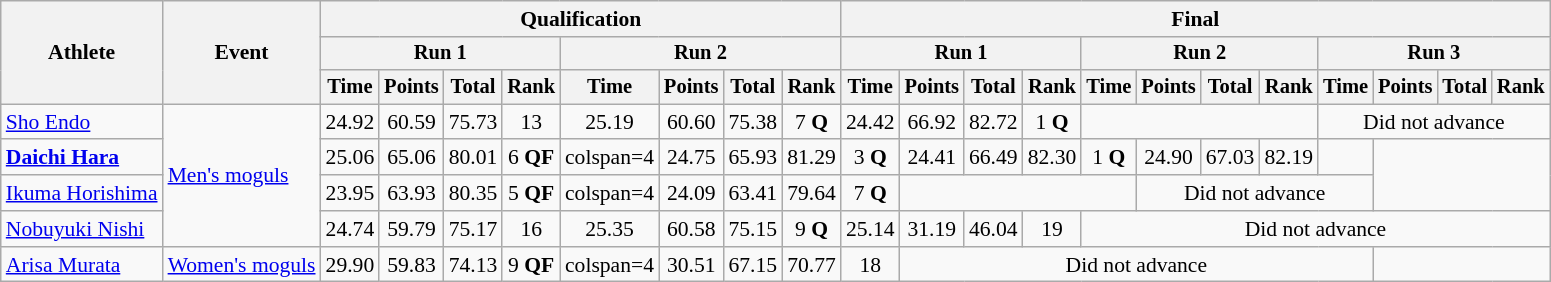<table class="wikitable" style="font-size:90%">
<tr>
<th rowspan=3>Athlete</th>
<th rowspan=3>Event</th>
<th colspan=8>Qualification</th>
<th colspan=12>Final</th>
</tr>
<tr style="font-size:95%">
<th colspan=4>Run 1</th>
<th colspan=4>Run 2</th>
<th colspan=4>Run 1</th>
<th colspan=4>Run 2</th>
<th colspan=4>Run 3</th>
</tr>
<tr style="font-size:95%">
<th>Time</th>
<th>Points</th>
<th>Total</th>
<th>Rank</th>
<th>Time</th>
<th>Points</th>
<th>Total</th>
<th>Rank</th>
<th>Time</th>
<th>Points</th>
<th>Total</th>
<th>Rank</th>
<th>Time</th>
<th>Points</th>
<th>Total</th>
<th>Rank</th>
<th>Time</th>
<th>Points</th>
<th>Total</th>
<th>Rank</th>
</tr>
<tr align=center>
<td align=left><a href='#'>Sho Endo</a></td>
<td rowspan="4" align="left"><a href='#'>Men's moguls</a></td>
<td>24.92</td>
<td>60.59</td>
<td>75.73</td>
<td>13</td>
<td>25.19</td>
<td>60.60</td>
<td>75.38</td>
<td>7 <strong>Q</strong></td>
<td>24.42</td>
<td>66.92</td>
<td>82.72</td>
<td>1 <strong>Q</strong></td>
<td colspan=4></td>
<td colspan=4>Did not advance</td>
</tr>
<tr align=center>
<td align=left><strong><a href='#'>Daichi Hara</a></strong></td>
<td>25.06</td>
<td>65.06</td>
<td>80.01</td>
<td>6 <strong>QF</strong></td>
<td>colspan=4 </td>
<td>24.75</td>
<td>65.93</td>
<td>81.29</td>
<td>3 <strong>Q</strong></td>
<td>24.41</td>
<td>66.49</td>
<td>82.30</td>
<td>1 <strong>Q</strong></td>
<td>24.90</td>
<td>67.03</td>
<td>82.19</td>
<td></td>
</tr>
<tr align=center>
<td align=left><a href='#'>Ikuma Horishima</a></td>
<td>23.95</td>
<td>63.93</td>
<td>80.35</td>
<td>5 <strong>QF</strong></td>
<td>colspan=4 </td>
<td>24.09</td>
<td>63.41</td>
<td>79.64</td>
<td>7 <strong>Q</strong></td>
<td colspan=4></td>
<td colspan=4>Did not advance</td>
</tr>
<tr align=center>
<td align=left><a href='#'>Nobuyuki Nishi</a></td>
<td>24.74</td>
<td>59.79</td>
<td>75.17</td>
<td>16</td>
<td>25.35</td>
<td>60.58</td>
<td>75.15</td>
<td>9 <strong>Q</strong></td>
<td>25.14</td>
<td>31.19</td>
<td>46.04</td>
<td>19</td>
<td colspan=8>Did not advance</td>
</tr>
<tr align=center>
<td align=left><a href='#'>Arisa Murata</a></td>
<td align="left"><a href='#'>Women's moguls</a></td>
<td>29.90</td>
<td>59.83</td>
<td>74.13</td>
<td>9 <strong>QF</strong></td>
<td>colspan=4 </td>
<td>30.51</td>
<td>67.15</td>
<td>70.77</td>
<td>18</td>
<td colspan=8>Did not advance</td>
</tr>
</table>
